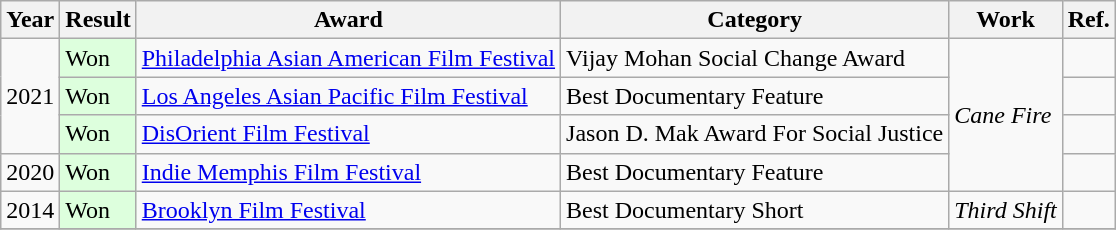<table class="wikitable">
<tr>
<th>Year</th>
<th>Result</th>
<th>Award</th>
<th>Category</th>
<th>Work</th>
<th>Ref.</th>
</tr>
<tr>
<td rowspan="3">2021</td>
<td style="background: #ddffdd">Won</td>
<td><a href='#'>Philadelphia Asian American Film Festival</a></td>
<td>Vijay Mohan Social Change Award</td>
<td rowspan="4"><em>Cane Fire</em></td>
<td></td>
</tr>
<tr>
<td style="background: #ddffdd">Won</td>
<td><a href='#'>Los Angeles Asian Pacific Film Festival</a></td>
<td>Best Documentary Feature</td>
<td></td>
</tr>
<tr>
<td style="background: #ddffdd">Won</td>
<td><a href='#'>DisOrient Film Festival</a></td>
<td>Jason D. Mak Award For Social Justice</td>
<td></td>
</tr>
<tr>
<td>2020</td>
<td style="background: #ddffdd">Won</td>
<td><a href='#'>Indie Memphis Film Festival</a></td>
<td>Best Documentary Feature</td>
<td></td>
</tr>
<tr>
<td>2014</td>
<td style="background: #ddffdd">Won</td>
<td><a href='#'>Brooklyn Film Festival</a></td>
<td>Best Documentary Short</td>
<td><em>Third Shift</em></td>
<td></td>
</tr>
<tr>
</tr>
</table>
